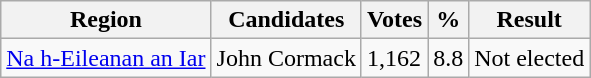<table class="wikitable">
<tr>
<th>Region</th>
<th>Candidates</th>
<th>Votes</th>
<th>%</th>
<th>Result</th>
</tr>
<tr>
<td><a href='#'>Na h-Eileanan an Iar</a></td>
<td>John Cormack</td>
<td>1,162</td>
<td>8.8</td>
<td>Not elected</td>
</tr>
</table>
